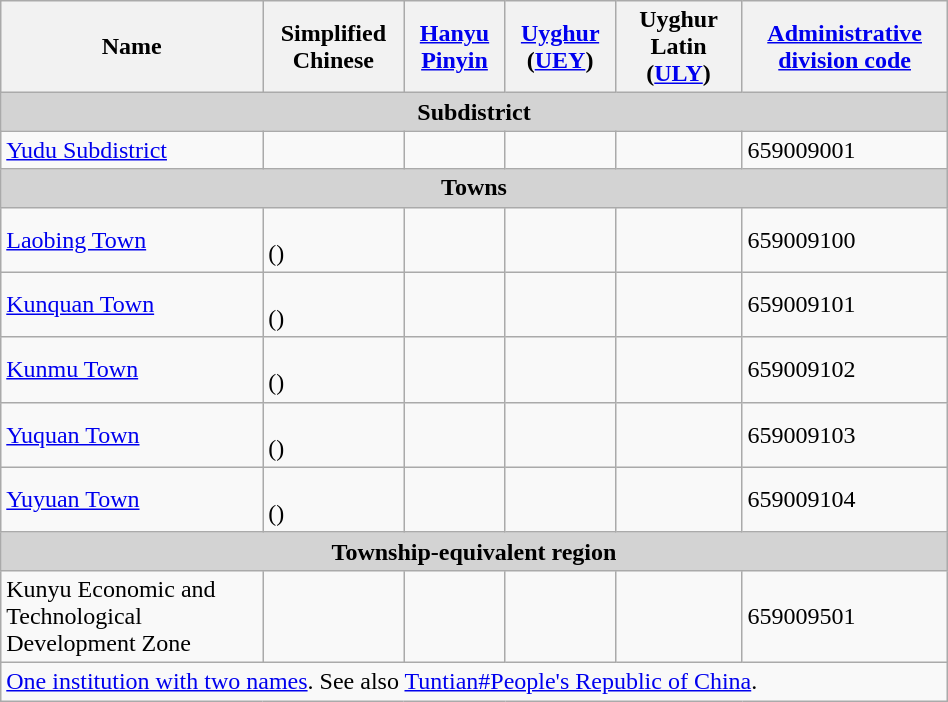<table class="wikitable" align="center" style="width:50%; border="1">
<tr>
<th>Name</th>
<th>Simplified Chinese</th>
<th><a href='#'>Hanyu Pinyin</a></th>
<th><a href='#'>Uyghur</a> (<a href='#'>UEY</a>)</th>
<th>Uyghur Latin (<a href='#'>ULY</a>)</th>
<th><a href='#'>Administrative division code</a></th>
</tr>
<tr --------->
<td colspan="7"  style="text-align:center; background:#d3d3d3;"><strong>Subdistrict</strong></td>
</tr>
<tr --------->
<td><a href='#'>Yudu Subdistrict</a></td>
<td></td>
<td></td>
<td></td>
<td></td>
<td>659009001</td>
</tr>
<tr --------->
<td colspan="7"  style="text-align:center; background:#d3d3d3;"><strong>Towns</strong></td>
</tr>
<tr --------->
<td><a href='#'>Laobing Town</a><br></td>
<td><br>()</td>
<td></td>
<td></td>
<td></td>
<td>659009100</td>
</tr>
<tr>
<td><a href='#'>Kunquan Town</a><br></td>
<td><br>()</td>
<td></td>
<td></td>
<td></td>
<td>659009101</td>
</tr>
<tr>
<td><a href='#'>Kunmu Town</a><br></td>
<td><br>()</td>
<td></td>
<td></td>
<td></td>
<td>659009102</td>
</tr>
<tr>
<td><a href='#'>Yuquan Town</a><br></td>
<td><br>()</td>
<td></td>
<td></td>
<td></td>
<td>659009103</td>
</tr>
<tr>
<td><a href='#'>Yuyuan Town</a><br></td>
<td><br>()</td>
<td></td>
<td></td>
<td></td>
<td>659009104</td>
</tr>
<tr --------->
<td colspan="7"  style="text-align:center; background:#d3d3d3;"><strong>Township-equivalent region</strong></td>
</tr>
<tr --------->
<td>Kunyu Economic and Technological Development Zone</td>
<td></td>
<td></td>
<td></td>
<td></td>
<td>659009501</td>
</tr>
<tr --------->
<td colspan="7"><div> <a href='#'>One institution with two names</a>. See also <a href='#'>Tuntian#People's Republic of China</a>.<br></div></td>
</tr>
</table>
